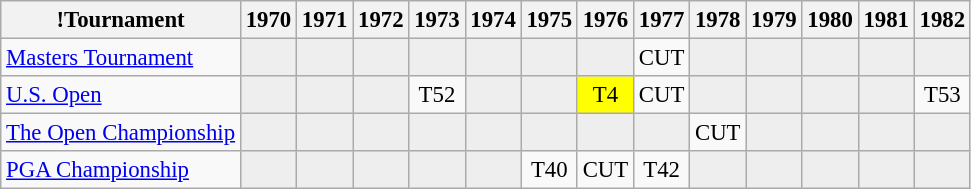<table class="wikitable" style="font-size:95%;text-align:center;">
<tr>
<th>!Tournament</th>
<th>1970</th>
<th>1971</th>
<th>1972</th>
<th>1973</th>
<th>1974</th>
<th>1975</th>
<th>1976</th>
<th>1977</th>
<th>1978</th>
<th>1979</th>
<th>1980</th>
<th>1981</th>
<th>1982</th>
</tr>
<tr>
<td align=left><a href='#'>Masters Tournament</a></td>
<td style="background:#eeeeee;"></td>
<td style="background:#eeeeee;"></td>
<td style="background:#eeeeee;"></td>
<td style="background:#eeeeee;"></td>
<td style="background:#eeeeee;"></td>
<td style="background:#eeeeee;"></td>
<td style="background:#eeeeee;"></td>
<td>CUT</td>
<td style="background:#eeeeee;"></td>
<td style="background:#eeeeee;"></td>
<td style="background:#eeeeee;"></td>
<td style="background:#eeeeee;"></td>
<td style="background:#eeeeee;"></td>
</tr>
<tr>
<td align=left><a href='#'>U.S. Open</a></td>
<td style="background:#eeeeee;"></td>
<td style="background:#eeeeee;"></td>
<td style="background:#eeeeee;"></td>
<td>T52</td>
<td style="background:#eeeeee;"></td>
<td style="background:#eeeeee;"></td>
<td style="background:yellow;">T4</td>
<td>CUT</td>
<td style="background:#eeeeee;"></td>
<td style="background:#eeeeee;"></td>
<td style="background:#eeeeee;"></td>
<td style="background:#eeeeee;"></td>
<td>T53</td>
</tr>
<tr>
<td align=left><a href='#'>The Open Championship</a></td>
<td style="background:#eeeeee;"></td>
<td style="background:#eeeeee;"></td>
<td style="background:#eeeeee;"></td>
<td style="background:#eeeeee;"></td>
<td style="background:#eeeeee;"></td>
<td style="background:#eeeeee;"></td>
<td style="background:#eeeeee;"></td>
<td style="background:#eeeeee;"></td>
<td>CUT</td>
<td style="background:#eeeeee;"></td>
<td style="background:#eeeeee;"></td>
<td style="background:#eeeeee;"></td>
<td style="background:#eeeeee;"></td>
</tr>
<tr>
<td align=left><a href='#'>PGA Championship</a></td>
<td style="background:#eeeeee;"></td>
<td style="background:#eeeeee;"></td>
<td style="background:#eeeeee;"></td>
<td style="background:#eeeeee;"></td>
<td style="background:#eeeeee;"></td>
<td>T40</td>
<td>CUT</td>
<td>T42</td>
<td style="background:#eeeeee;"></td>
<td style="background:#eeeeee;"></td>
<td style="background:#eeeeee;"></td>
<td style="background:#eeeeee;"></td>
<td style="background:#eeeeee;"></td>
</tr>
</table>
